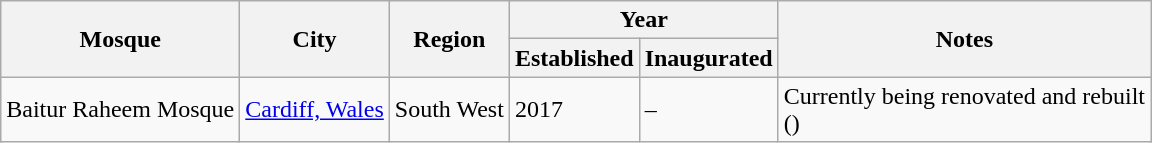<table class="wikitable sortable">
<tr>
<th rowspan="2">Mosque</th>
<th rowspan="2">City</th>
<th rowspan="2">Region</th>
<th colspan="2">Year</th>
<th rowspan="2">Notes</th>
</tr>
<tr>
<th>Established</th>
<th>Inaugurated</th>
</tr>
<tr>
<td>Baitur Raheem Mosque</td>
<td><a href='#'>Cardiff, Wales</a></td>
<td>South West</td>
<td>2017</td>
<td>–</td>
<td>Currently being renovated and rebuilt<br>()</td>
</tr>
</table>
